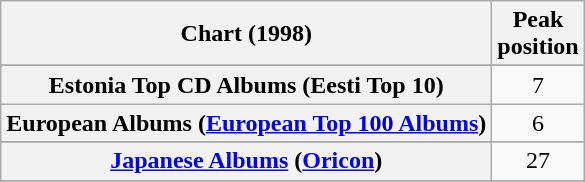<table class="wikitable sortable plainrowheaders" style="text-align:center">
<tr>
<th scope="col">Chart (1998)</th>
<th scope="col">Peak<br>position</th>
</tr>
<tr>
</tr>
<tr>
</tr>
<tr>
</tr>
<tr>
</tr>
<tr>
</tr>
<tr>
</tr>
<tr>
<th scope="row">Estonia Top CD Albums (Eesti Top 10)</th>
<td align="center">7</td>
</tr>
<tr>
<th scope="row">European Albums (<a href='#'>European Top 100 Albums</a>)</th>
<td>6</td>
</tr>
<tr>
</tr>
<tr>
</tr>
<tr>
</tr>
<tr>
</tr>
<tr>
</tr>
<tr>
<th scope="row"><a href='#'>Japanese Albums</a> (<a href='#'>Oricon</a>)</th>
<td>27</td>
</tr>
<tr>
</tr>
<tr>
</tr>
<tr>
</tr>
<tr>
</tr>
<tr>
</tr>
<tr>
</tr>
<tr>
</tr>
</table>
